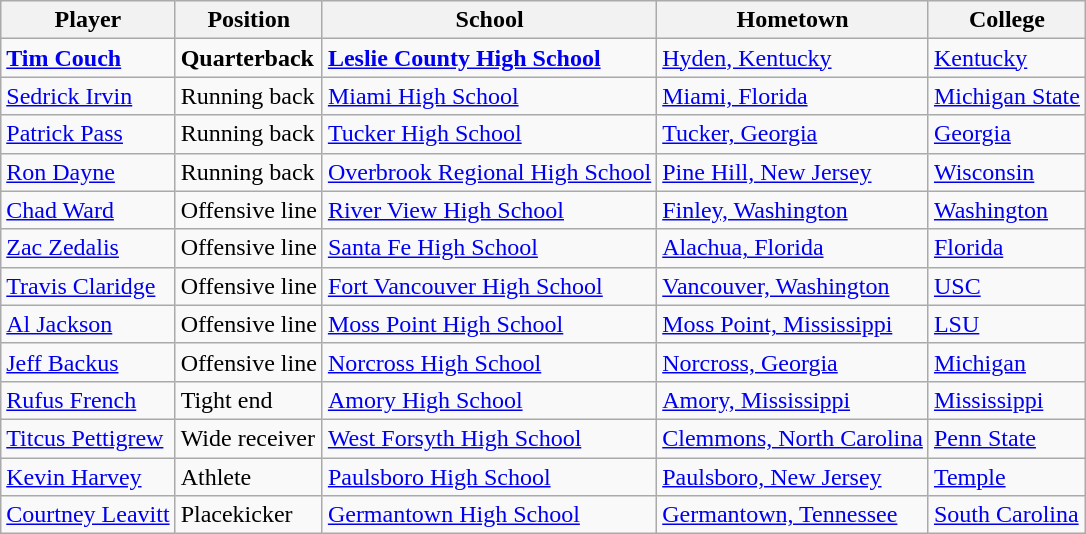<table class="wikitable">
<tr>
<th>Player</th>
<th>Position</th>
<th>School</th>
<th>Hometown</th>
<th>College</th>
</tr>
<tr>
<td><strong><a href='#'>Tim Couch</a></strong></td>
<td><strong>Quarterback</strong></td>
<td><strong><a href='#'>Leslie County High School</a></strong></td>
<td><a href='#'>Hyden, Kentucky</a></td>
<td><a href='#'>Kentucky</a></td>
</tr>
<tr>
<td><a href='#'>Sedrick Irvin</a></td>
<td>Running back</td>
<td><a href='#'>Miami High School</a></td>
<td><a href='#'>Miami, Florida</a></td>
<td><a href='#'>Michigan State</a></td>
</tr>
<tr>
<td><a href='#'>Patrick Pass</a></td>
<td>Running back</td>
<td><a href='#'>Tucker High School</a></td>
<td><a href='#'>Tucker, Georgia</a></td>
<td><a href='#'>Georgia</a></td>
</tr>
<tr>
<td><a href='#'>Ron Dayne</a></td>
<td>Running back</td>
<td><a href='#'>Overbrook Regional High School</a></td>
<td><a href='#'>Pine Hill, New Jersey</a></td>
<td><a href='#'>Wisconsin</a></td>
</tr>
<tr>
<td><a href='#'>Chad Ward</a></td>
<td>Offensive line</td>
<td><a href='#'>River View High School</a></td>
<td><a href='#'>Finley, Washington</a></td>
<td><a href='#'>Washington</a></td>
</tr>
<tr>
<td><a href='#'>Zac Zedalis</a></td>
<td>Offensive line</td>
<td><a href='#'>Santa Fe High School</a></td>
<td><a href='#'>Alachua, Florida</a></td>
<td><a href='#'>Florida</a></td>
</tr>
<tr>
<td><a href='#'>Travis Claridge</a></td>
<td>Offensive line</td>
<td><a href='#'>Fort Vancouver High School</a></td>
<td><a href='#'>Vancouver, Washington</a></td>
<td><a href='#'>USC</a></td>
</tr>
<tr>
<td><a href='#'>Al Jackson</a></td>
<td>Offensive line</td>
<td><a href='#'>Moss Point High School</a></td>
<td><a href='#'>Moss Point, Mississippi</a></td>
<td><a href='#'>LSU</a></td>
</tr>
<tr>
<td><a href='#'>Jeff Backus</a></td>
<td>Offensive line</td>
<td><a href='#'>Norcross High School</a></td>
<td><a href='#'>Norcross, Georgia</a></td>
<td><a href='#'>Michigan</a></td>
</tr>
<tr>
<td><a href='#'>Rufus French</a></td>
<td>Tight end</td>
<td><a href='#'>Amory High School</a></td>
<td><a href='#'>Amory, Mississippi</a></td>
<td><a href='#'>Mississippi</a></td>
</tr>
<tr>
<td><a href='#'>Titcus Pettigrew</a></td>
<td>Wide receiver</td>
<td><a href='#'>West Forsyth High School</a></td>
<td><a href='#'>Clemmons, North Carolina</a></td>
<td><a href='#'>Penn State</a></td>
</tr>
<tr>
<td><a href='#'>Kevin Harvey</a></td>
<td>Athlete</td>
<td><a href='#'>Paulsboro High School</a></td>
<td><a href='#'>Paulsboro, New Jersey</a></td>
<td><a href='#'>Temple</a></td>
</tr>
<tr>
<td><a href='#'>Courtney Leavitt</a></td>
<td>Placekicker</td>
<td><a href='#'>Germantown High School</a></td>
<td><a href='#'>Germantown, Tennessee</a></td>
<td><a href='#'>South Carolina</a></td>
</tr>
</table>
